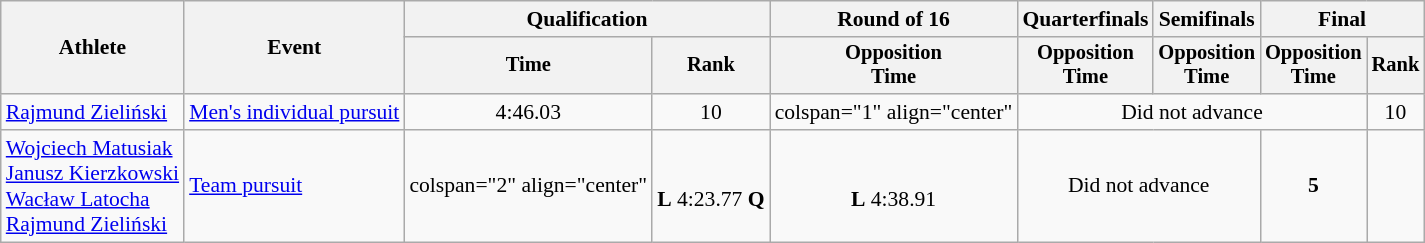<table class="wikitable" style="font-size:90%">
<tr>
<th rowspan="2">Athlete</th>
<th rowspan="2">Event</th>
<th colspan=2>Qualification</th>
<th>Round of 16</th>
<th>Quarterfinals</th>
<th>Semifinals</th>
<th colspan=2>Final</th>
</tr>
<tr style="font-size:95%">
<th>Time</th>
<th>Rank</th>
<th>Opposition<br>Time</th>
<th>Opposition<br>Time</th>
<th>Opposition<br>Time</th>
<th>Opposition<br>Time</th>
<th>Rank</th>
</tr>
<tr align=center>
<td align=left><a href='#'>Rajmund Zieliński</a></td>
<td align=left><a href='#'>Men's individual pursuit</a></td>
<td>4:46.03</td>
<td>10</td>
<td>colspan="1"  align="center" </td>
<td colspan=3>Did not advance</td>
<td>10</td>
</tr>
<tr align=center>
<td align=left><a href='#'>Wojciech Matusiak</a><br><a href='#'>Janusz Kierzkowski</a><br><a href='#'>Wacław Latocha</a><br><a href='#'>Rajmund Zieliński</a></td>
<td align=left><a href='#'>Team pursuit</a></td>
<td>colspan="2"  align="center" </td>
<td><br><strong>L</strong> 4:23.77 <strong>Q</strong></td>
<td><br><strong>L</strong> 4:38.91</td>
<td colspan=2>Did not advance</td>
<td><strong>5</strong></td>
</tr>
</table>
